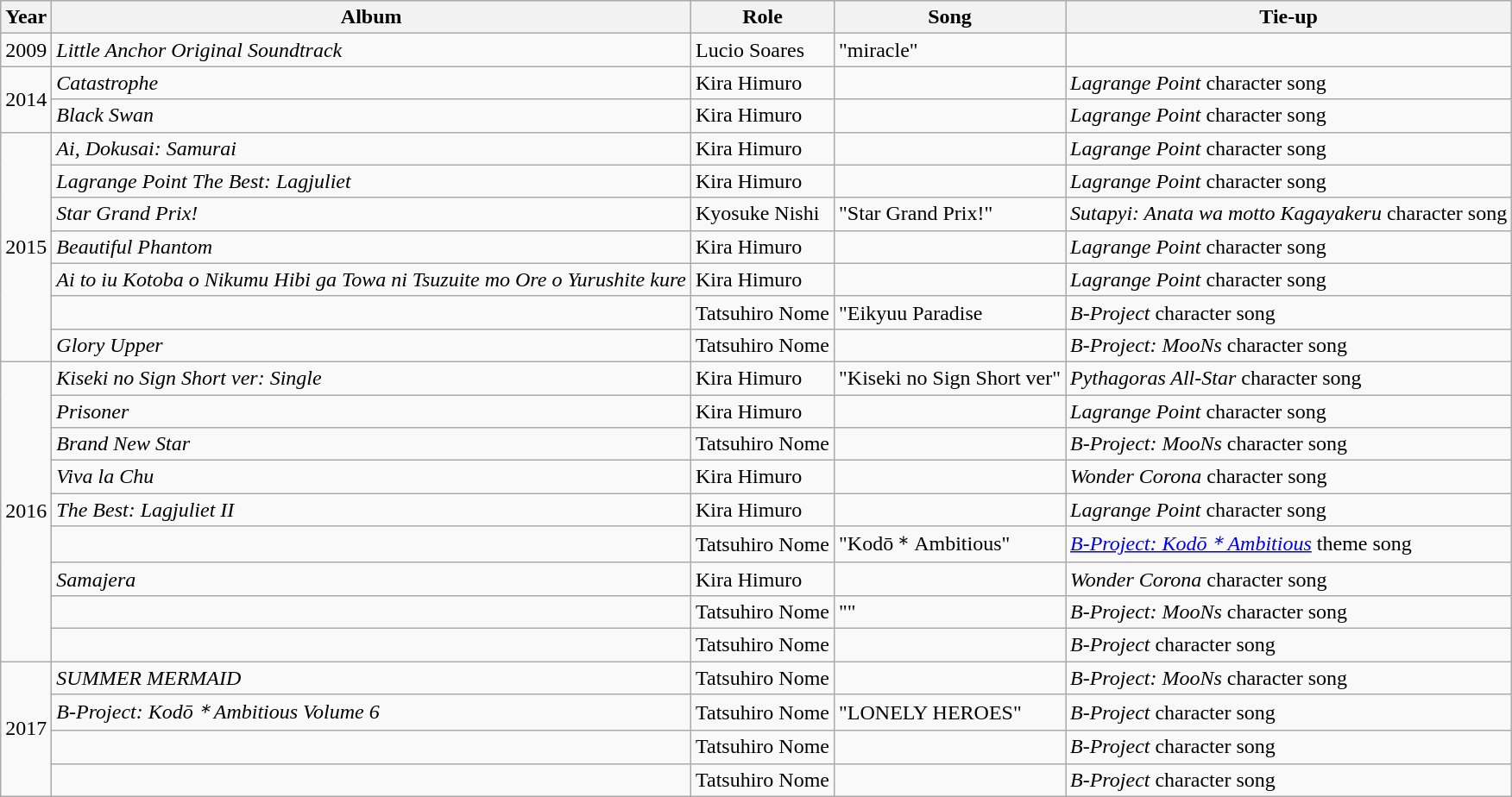<table class="wikitable">
<tr>
<th>Year</th>
<th>Album</th>
<th>Role</th>
<th>Song</th>
<th>Tie-up</th>
</tr>
<tr>
<td>2009</td>
<td><em>Little Anchor Original Soundtrack</em></td>
<td>Lucio Soares</td>
<td>"miracle"</td>
<td></td>
</tr>
<tr>
<td rowspan="2">2014</td>
<td><em>Catastrophe</em></td>
<td>Kira Himuro</td>
<td></td>
<td><em>Lagrange Point</em> character song</td>
</tr>
<tr>
<td><em>Black Swan</em></td>
<td>Kira Himuro</td>
<td></td>
<td><em>Lagrange Point</em> character song</td>
</tr>
<tr>
<td rowspan="7">2015</td>
<td><em>Ai, Dokusai: Samurai</em></td>
<td>Kira Himuro</td>
<td></td>
<td><em>Lagrange Point</em> character song</td>
</tr>
<tr>
<td><em>Lagrange Point The Best: Lagjuliet</em></td>
<td>Kira Himuro</td>
<td></td>
<td><em>Lagrange Point</em> character song</td>
</tr>
<tr>
<td><em>Star Grand Prix!</em></td>
<td>Kyosuke Nishi</td>
<td>"Star Grand Prix!"</td>
<td><em>Sutapyi: Anata wa motto Kagayakeru</em> character song</td>
</tr>
<tr>
<td><em>Beautiful Phantom</em></td>
<td>Kira Himuro</td>
<td></td>
<td><em>Lagrange Point</em> character song</td>
</tr>
<tr>
<td><em>Ai to iu Kotoba o Nikumu Hibi ga Towa ni Tsuzuite mo Ore o Yurushite kure</em></td>
<td>Kira Himuro</td>
<td></td>
<td><em>Lagrange Point</em> character song</td>
</tr>
<tr>
<td><em></em></td>
<td>Tatsuhiro Nome</td>
<td>"Eikyuu Paradise</td>
<td><em>B-Project</em> character song</td>
</tr>
<tr>
<td><em>Glory Upper</em></td>
<td>Tatsuhiro Nome</td>
<td></td>
<td><em>B-Project: MooNs</em> character song</td>
</tr>
<tr>
<td rowspan="9">2016</td>
<td><em>Kiseki no Sign Short ver: Single</em></td>
<td>Kira Himuro</td>
<td>"Kiseki no Sign Short ver"</td>
<td><em>Pythagoras All-Star</em> character song</td>
</tr>
<tr>
<td><em>Prisoner</em></td>
<td>Kira Himuro</td>
<td></td>
<td><em>Lagrange Point</em> character song</td>
</tr>
<tr>
<td><em>Brand New Star</em></td>
<td>Tatsuhiro Nome</td>
<td></td>
<td><em>B-Project: MooNs</em> character song</td>
</tr>
<tr>
<td><em>Viva la Chu</em></td>
<td>Kira Himuro</td>
<td></td>
<td><em>Wonder Corona</em> character song</td>
</tr>
<tr>
<td><em>The Best: Lagjuliet II</em></td>
<td>Kira Himuro</td>
<td></td>
<td><em>Lagrange Point</em> character song</td>
</tr>
<tr>
<td><em></em></td>
<td>Tatsuhiro Nome</td>
<td>"Kodō＊Ambitious"</td>
<td><em><a href='#'>B-Project: Kodō＊Ambitious</a></em> theme song</td>
</tr>
<tr>
<td><em>Samajera</em></td>
<td>Kira Himuro</td>
<td></td>
<td><em>Wonder Corona</em> character song</td>
</tr>
<tr>
<td><em></em></td>
<td>Tatsuhiro Nome</td>
<td>""</td>
<td><em>B-Project: MooNs</em> character song</td>
</tr>
<tr>
<td><em></em></td>
<td>Tatsuhiro Nome</td>
<td></td>
<td><em>B-Project</em> character song</td>
</tr>
<tr>
<td rowspan="4">2017</td>
<td><em>SUMMER MERMAID</em></td>
<td>Tatsuhiro Nome</td>
<td></td>
<td><em>B-Project: MooNs</em> character song</td>
</tr>
<tr>
<td><em>B-Project: Kodō＊Ambitious Volume 6</em></td>
<td>Tatsuhiro Nome</td>
<td>"LONELY HEROES"</td>
<td><em>B-Project</em> character song</td>
</tr>
<tr>
<td><em></em></td>
<td>Tatsuhiro Nome</td>
<td></td>
<td><em>B-Project</em> character song</td>
</tr>
<tr>
<td><em></em></td>
<td>Tatsuhiro Nome</td>
<td></td>
<td><em>B-Project</em> character song</td>
</tr>
</table>
